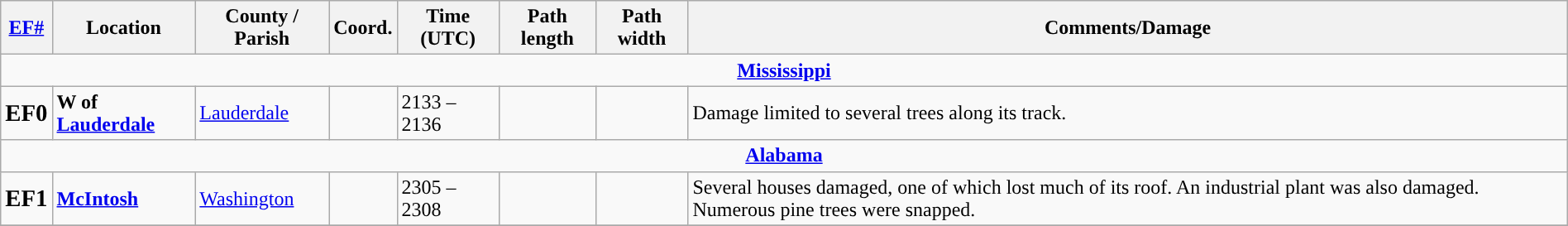<table class="wikitable collapsible" width="100%">
<tr>
<th scope="col"><a href='#'>EF#</a></th>
<th scope="col">Location</th>
<th>County / Parish</th>
<th scope="col">Coord.</th>
<th scope="col">Time (UTC)</th>
<th scope="col">Path length</th>
<th scope="col">Path width</th>
<th scope="col">Comments/Damage</th>
</tr>
<tr>
<td colspan="8" align=center><strong><a href='#'>Mississippi</a></strong></td>
</tr>
<tr>
<td><big><strong>EF0</strong></big></td>
<td><strong>W of <a href='#'>Lauderdale</a></strong></td>
<td><a href='#'>Lauderdale</a></td>
<td></td>
<td>2133 – 2136</td>
<td></td>
<td></td>
<td>Damage limited to several trees along its track.</td>
</tr>
<tr>
<td colspan="8" align=center><strong><a href='#'>Alabama</a></strong></td>
</tr>
<tr>
<td><big><strong>EF1</strong></big></td>
<td><strong><a href='#'>McIntosh</a></strong></td>
<td><a href='#'>Washington</a></td>
<td></td>
<td>2305 – 2308</td>
<td></td>
<td></td>
<td>Several houses damaged, one of which lost much of its roof. An industrial plant was also damaged. Numerous pine trees were snapped.</td>
</tr>
<tr>
</tr>
</table>
